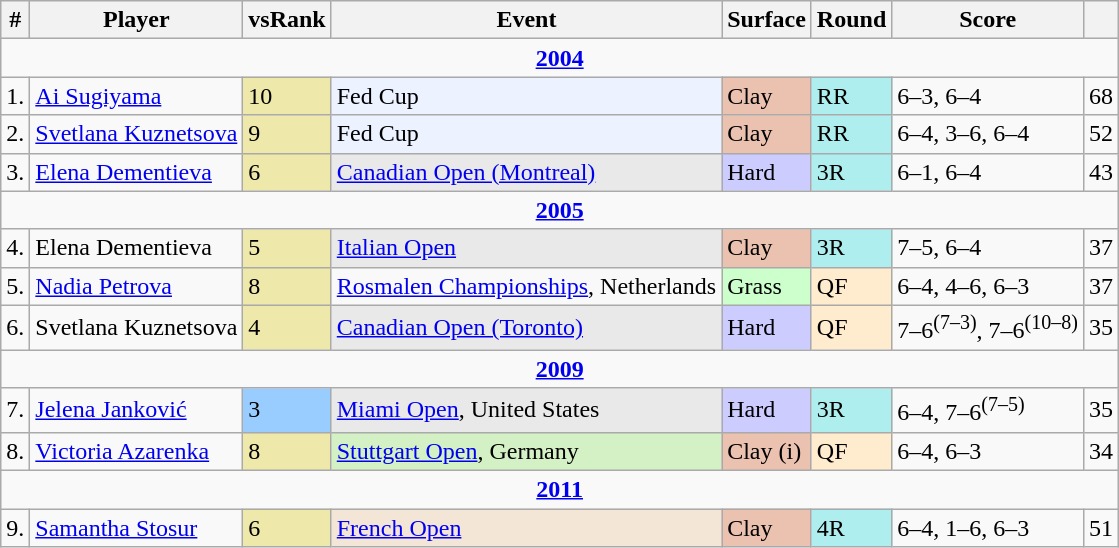<table class="wikitable sortable">
<tr>
<th>#</th>
<th>Player</th>
<th>vsRank</th>
<th>Event</th>
<th>Surface</th>
<th>Round</th>
<th>Score</th>
<th></th>
</tr>
<tr>
<td align=center style=font-weight:bold colspan="8"><a href='#'>2004</a></td>
</tr>
<tr>
<td>1.</td>
<td> <a href='#'>Ai Sugiyama</a></td>
<td bgcolor=eee8aa>10</td>
<td bgcolor=ecf2ff>Fed Cup</td>
<td bgcolor=ebc2af>Clay</td>
<td bgcolor=afeeee>RR</td>
<td>6–3, 6–4</td>
<td>68</td>
</tr>
<tr>
<td>2.</td>
<td> <a href='#'>Svetlana Kuznetsova</a></td>
<td bgcolor=eee8aa>9</td>
<td bgcolor=ecf2ff>Fed Cup</td>
<td bgcolor=ebc2af>Clay</td>
<td bgcolor=afeeee>RR</td>
<td>6–4, 3–6, 6–4</td>
<td>52</td>
</tr>
<tr>
<td>3.</td>
<td> <a href='#'>Elena Dementieva</a></td>
<td bgcolor=eee8aa>6</td>
<td bgcolor=e9e9e9><a href='#'>Canadian Open (Montreal)</a></td>
<td bgcolor=#ccf>Hard</td>
<td bgcolor=afeeee>3R</td>
<td>6–1, 6–4</td>
<td>43</td>
</tr>
<tr>
<td align=center style=font-weight:bold colspan="8"><a href='#'>2005</a></td>
</tr>
<tr>
<td>4.</td>
<td> Elena Dementieva</td>
<td bgcolor=eee8aa>5</td>
<td bgcolor=e9e9e9><a href='#'>Italian Open</a></td>
<td bgcolor=ebc2af>Clay</td>
<td bgcolor=afeeee>3R</td>
<td>7–5, 6–4</td>
<td>37</td>
</tr>
<tr>
<td>5.</td>
<td> <a href='#'>Nadia Petrova</a></td>
<td bgcolor=eee8aa>8</td>
<td><a href='#'>Rosmalen Championships</a>, Netherlands</td>
<td bgcolor=#cfc>Grass</td>
<td bgcolor=ffebcd>QF</td>
<td>6–4, 4–6, 6–3</td>
<td>37</td>
</tr>
<tr>
<td>6.</td>
<td> Svetlana Kuznetsova</td>
<td bgcolor=eee8aa>4</td>
<td bgcolor=e9e9e9><a href='#'>Canadian Open (Toronto)</a></td>
<td bgcolor=#ccf>Hard</td>
<td bgcolor=ffebcd>QF</td>
<td>7–6<sup>(7–3)</sup>, 7–6<sup>(10–8)</sup></td>
<td>35</td>
</tr>
<tr>
<td align=center style=font-weight:bold colspan="8"><a href='#'>2009</a></td>
</tr>
<tr>
<td>7.</td>
<td> <a href='#'>Jelena Janković</a></td>
<td bgcolor=#9cf>3</td>
<td bgcolor=e9e9e9><a href='#'>Miami Open</a>, United States</td>
<td bgcolor=#ccf>Hard</td>
<td bgcolor=afeeee>3R</td>
<td>6–4, 7–6<sup>(7–5)</sup></td>
<td>35</td>
</tr>
<tr>
<td>8.</td>
<td> <a href='#'>Victoria Azarenka</a></td>
<td bgcolor=eee8aa>8</td>
<td bgcolor=d4f1c5><a href='#'>Stuttgart Open</a>, Germany</td>
<td bgcolor=ebc2af>Clay (i)</td>
<td bgcolor=ffebcd>QF</td>
<td>6–4, 6–3</td>
<td>34</td>
</tr>
<tr>
<td align=center style=font-weight:bold colspan="8"><a href='#'>2011</a></td>
</tr>
<tr>
<td>9.</td>
<td> <a href='#'>Samantha Stosur</a></td>
<td bgcolor=eee8aa>6</td>
<td bgcolor=f3e6d7><a href='#'>French Open</a></td>
<td bgcolor=ebc2af>Clay</td>
<td bgcolor=afeeee>4R</td>
<td>6–4, 1–6, 6–3</td>
<td>51</td>
</tr>
</table>
